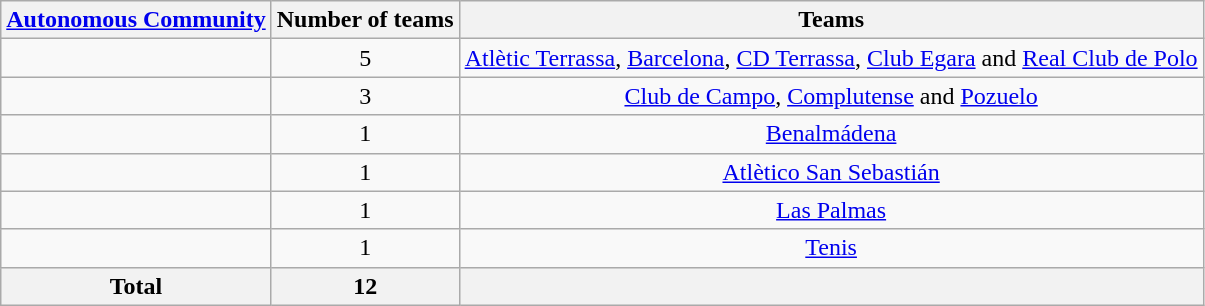<table class="wikitable">
<tr>
<th><a href='#'>Autonomous Community</a></th>
<th>Number of teams</th>
<th>Teams</th>
</tr>
<tr>
<td></td>
<td align=center>5</td>
<td align=center><a href='#'>Atlètic Terrassa</a>, <a href='#'>Barcelona</a>, <a href='#'>CD Terrassa</a>, <a href='#'>Club Egara</a> and <a href='#'>Real Club de Polo</a></td>
</tr>
<tr>
<td></td>
<td align=center>3</td>
<td align=center><a href='#'>Club de Campo</a>, <a href='#'>Complutense</a> and <a href='#'>Pozuelo</a></td>
</tr>
<tr>
<td></td>
<td align=center>1</td>
<td align=center><a href='#'>Benalmádena</a></td>
</tr>
<tr>
<td></td>
<td align=center>1</td>
<td align=center><a href='#'>Atlètico San Sebastián</a></td>
</tr>
<tr>
<td></td>
<td align=center>1</td>
<td align=center><a href='#'>Las Palmas</a></td>
</tr>
<tr>
<td></td>
<td align=center>1</td>
<td align=center><a href='#'>Tenis</a></td>
</tr>
<tr>
<th>Total</th>
<th>12</th>
<th></th>
</tr>
</table>
